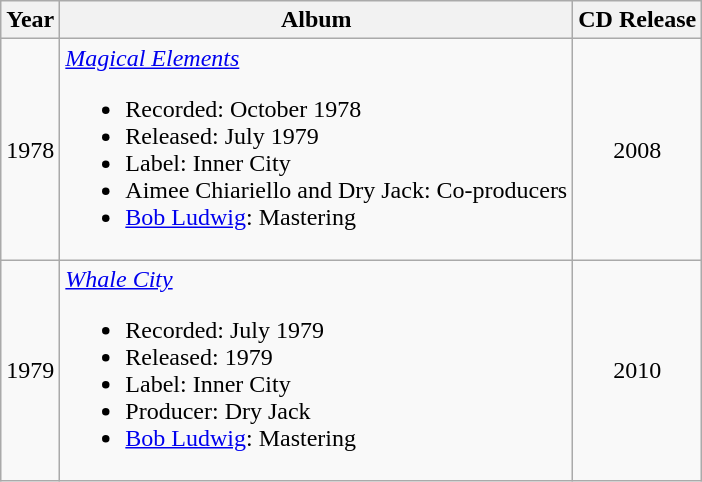<table class="wikitable">
<tr>
<th>Year</th>
<th>Album</th>
<th>CD Release</th>
</tr>
<tr>
<td>1978</td>
<td><em><a href='#'>Magical Elements</a></em><br><ul><li>Recorded: October 1978</li><li>Released: July 1979</li><li>Label: Inner City</li><li>Aimee Chiariello and Dry Jack: Co-producers</li><li><a href='#'>Bob Ludwig</a>: Mastering</li></ul></td>
<td style="text-align:center;">2008</td>
</tr>
<tr>
<td>1979</td>
<td><em><a href='#'>Whale City</a></em><br><ul><li>Recorded: July 1979</li><li>Released: 1979</li><li>Label: Inner City</li><li>Producer: Dry Jack</li><li><a href='#'>Bob Ludwig</a>: Mastering</li></ul></td>
<td style="text-align:center;">2010</td>
</tr>
</table>
